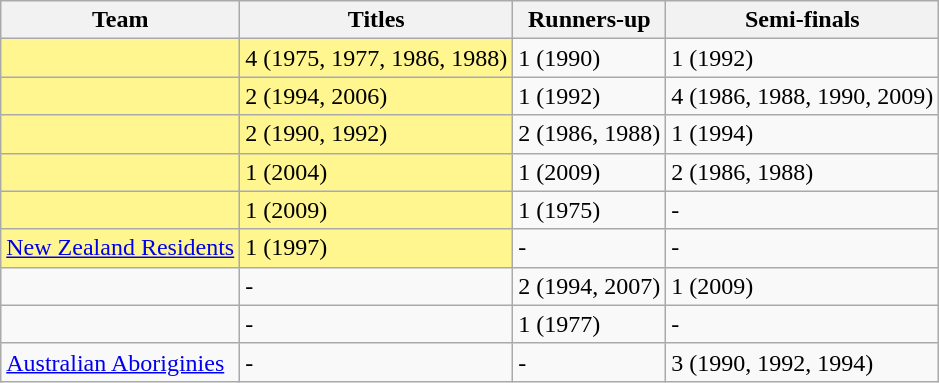<table class="wikitable sortable">
<tr>
<th>Team</th>
<th>Titles</th>
<th>Runners-up</th>
<th>Semi-finals</th>
</tr>
<tr>
<td style="background:#fff68f"></td>
<td style="background:#fff68f">4 (1975, 1977, 1986, 1988)</td>
<td>1 (1990)</td>
<td>1 (1992)</td>
</tr>
<tr>
<td style="background:#fff68f"></td>
<td style="background:#fff68f">2 (1994, 2006)</td>
<td>1 (1992)</td>
<td>4 (1986, 1988, 1990, 2009)</td>
</tr>
<tr>
<td style="background:#fff68f"></td>
<td style="background:#fff68f">2 (1990, 1992)</td>
<td>2 (1986, 1988)</td>
<td>1 (1994)</td>
</tr>
<tr>
<td style="background:#fff68f"></td>
<td style="background:#fff68f">1 (2004)</td>
<td>1 (2009)</td>
<td>2 (1986, 1988)</td>
</tr>
<tr>
<td style="background:#fff68f"></td>
<td style="background:#fff68f">1 (2009)</td>
<td>1 (1975)</td>
<td>-</td>
</tr>
<tr>
<td style="background:#fff68f"> <a href='#'>New Zealand Residents</a></td>
<td style="background:#fff68f">1 (1997)</td>
<td>-</td>
<td>-</td>
</tr>
<tr>
<td></td>
<td>-</td>
<td>2 (1994, 2007)</td>
<td>1 (2009)</td>
</tr>
<tr>
<td></td>
<td>-</td>
<td>1 (1977)</td>
<td>-</td>
</tr>
<tr>
<td> <a href='#'>Australian Aboriginies</a></td>
<td>-</td>
<td>-</td>
<td>3 (1990, 1992, 1994)</td>
</tr>
</table>
